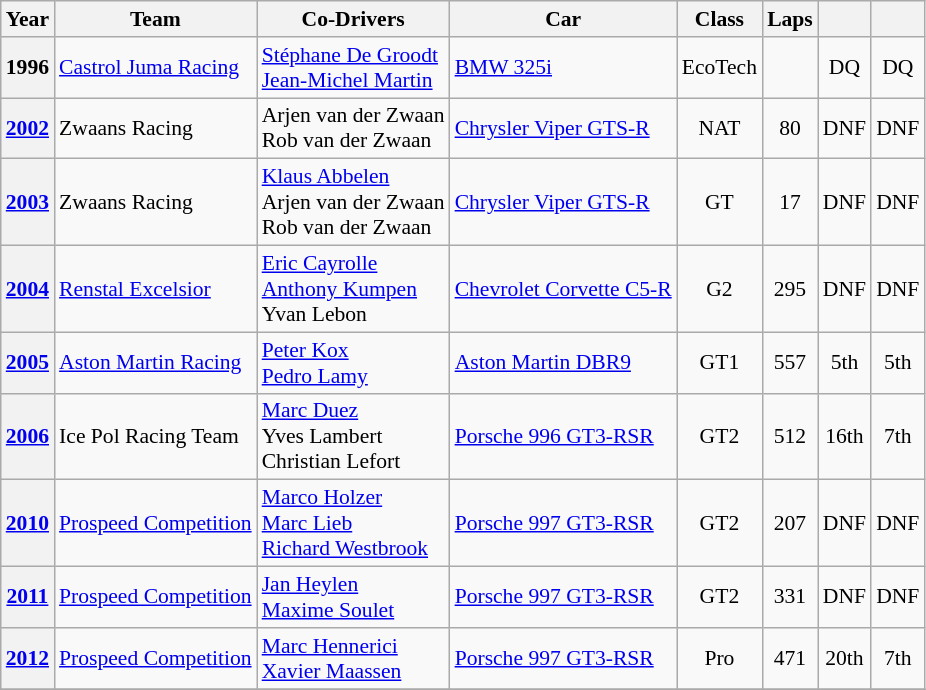<table class="wikitable" style="text-align:center; font-size:90%">
<tr>
<th>Year</th>
<th>Team</th>
<th>Co-Drivers</th>
<th>Car</th>
<th>Class</th>
<th>Laps</th>
<th></th>
<th></th>
</tr>
<tr>
<th>1996</th>
<td align="left"> <a href='#'>Castrol Juma Racing</a></td>
<td align="left"> <a href='#'>Stéphane De Groodt</a><br> <a href='#'>Jean-Michel Martin</a></td>
<td align="left"><a href='#'>BMW 325i</a></td>
<td>EcoTech</td>
<td></td>
<td>DQ</td>
<td>DQ</td>
</tr>
<tr>
<th><a href='#'>2002</a></th>
<td align="left"> Zwaans Racing</td>
<td align="left"> Arjen van der Zwaan<br> Rob van der Zwaan</td>
<td align="left"><a href='#'>Chrysler Viper GTS-R</a></td>
<td>NAT</td>
<td>80</td>
<td>DNF</td>
<td>DNF</td>
</tr>
<tr>
<th><a href='#'>2003</a></th>
<td align="left"> Zwaans Racing</td>
<td align="left"> <a href='#'>Klaus Abbelen</a><br>  Arjen van der Zwaan<br> Rob van der Zwaan</td>
<td align="left"><a href='#'>Chrysler Viper GTS-R</a></td>
<td>GT</td>
<td>17</td>
<td>DNF</td>
<td>DNF</td>
</tr>
<tr>
<th><a href='#'>2004</a></th>
<td align="left"> <a href='#'>Renstal Excelsior</a></td>
<td align="left"> <a href='#'>Eric Cayrolle</a><br>  <a href='#'>Anthony Kumpen</a><br> Yvan Lebon</td>
<td align="left"><a href='#'>Chevrolet Corvette C5-R</a></td>
<td>G2</td>
<td>295</td>
<td>DNF</td>
<td>DNF</td>
</tr>
<tr>
<th><a href='#'>2005</a></th>
<td align="left"> <a href='#'>Aston Martin Racing</a></td>
<td align="left"> <a href='#'>Peter Kox</a><br>  <a href='#'>Pedro Lamy</a></td>
<td align="left"><a href='#'>Aston Martin DBR9</a></td>
<td>GT1</td>
<td>557</td>
<td>5th</td>
<td>5th</td>
</tr>
<tr>
<th><a href='#'>2006</a></th>
<td align="left"> Ice Pol Racing Team</td>
<td align="left"> <a href='#'>Marc Duez</a><br>  Yves Lambert<br> Christian Lefort</td>
<td align="left"><a href='#'>Porsche 996 GT3-RSR</a></td>
<td>GT2</td>
<td>512</td>
<td>16th</td>
<td>7th</td>
</tr>
<tr>
<th><a href='#'>2010</a></th>
<td align="left"> <a href='#'>Prospeed Competition</a></td>
<td align="left"> <a href='#'>Marco Holzer</a><br>  <a href='#'>Marc Lieb</a><br>  <a href='#'>Richard Westbrook</a></td>
<td align="left"><a href='#'>Porsche 997 GT3-RSR</a></td>
<td>GT2</td>
<td>207</td>
<td>DNF</td>
<td>DNF</td>
</tr>
<tr>
<th><a href='#'>2011</a></th>
<td align="left"> <a href='#'>Prospeed Competition</a></td>
<td align="left"> <a href='#'>Jan Heylen</a><br>  <a href='#'>Maxime Soulet</a></td>
<td align="left"><a href='#'>Porsche 997 GT3-RSR</a></td>
<td>GT2</td>
<td>331</td>
<td>DNF</td>
<td>DNF</td>
</tr>
<tr>
<th><a href='#'>2012</a></th>
<td align="left"> <a href='#'>Prospeed Competition</a></td>
<td align="left"> <a href='#'>Marc Hennerici</a><br>  <a href='#'>Xavier Maassen</a></td>
<td align="left"><a href='#'>Porsche 997 GT3-RSR</a></td>
<td>Pro</td>
<td>471</td>
<td>20th</td>
<td>7th</td>
</tr>
<tr>
</tr>
</table>
